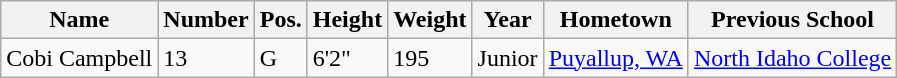<table class="wikitable sortbaskable" border="1">
<tr>
<th>Name</th>
<th>Number</th>
<th>Pos.</th>
<th>Height</th>
<th>Weight</th>
<th>Year</th>
<th>Hometown</th>
<th class="unsortable">Previous School</th>
</tr>
<tr>
<td>Cobi Campbell</td>
<td>13</td>
<td>G</td>
<td>6'2"</td>
<td>195</td>
<td>Junior</td>
<td><a href='#'>Puyallup, WA</a></td>
<td><a href='#'>North Idaho College</a></td>
</tr>
</table>
